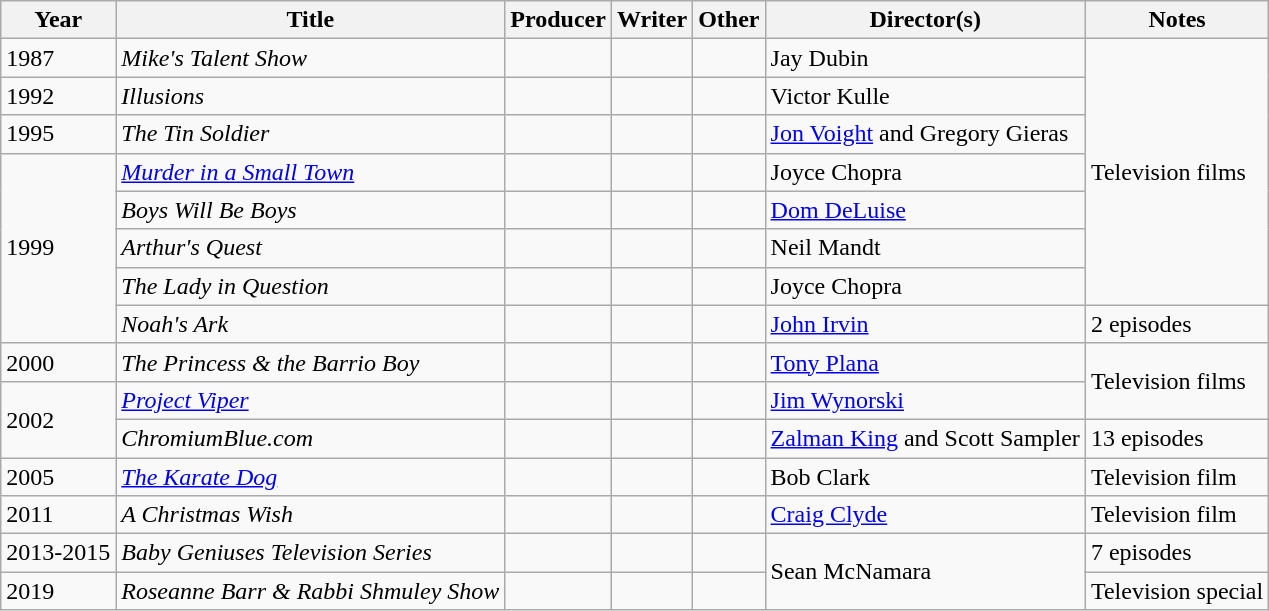<table class="wikitable plainrowheaders">
<tr>
<th>Year</th>
<th>Title</th>
<th>Producer</th>
<th>Writer</th>
<th>Other</th>
<th>Director(s)</th>
<th>Notes</th>
</tr>
<tr>
<td>1987</td>
<td><em>Mike's Talent Show</em></td>
<td></td>
<td></td>
<td></td>
<td>Jay Dubin</td>
<td rowspan="7">Television films</td>
</tr>
<tr>
<td>1992</td>
<td><em>Illusions</em></td>
<td></td>
<td></td>
<td></td>
<td>Victor Kulle</td>
</tr>
<tr>
<td>1995</td>
<td><em>The Tin Soldier</em></td>
<td></td>
<td></td>
<td></td>
<td><a href='#'>Jon Voight</a> and Gregory Gieras</td>
</tr>
<tr>
<td rowspan=5>1999</td>
<td><em><a href='#'>Murder in a Small Town</a></em></td>
<td></td>
<td></td>
<td></td>
<td>Joyce Chopra</td>
</tr>
<tr>
<td><em>Boys Will Be Boys</em></td>
<td></td>
<td></td>
<td></td>
<td><a href='#'>Dom DeLuise</a></td>
</tr>
<tr>
<td><em>Arthur's Quest</em></td>
<td></td>
<td></td>
<td></td>
<td>Neil Mandt</td>
</tr>
<tr>
<td><em>The Lady in Question</em></td>
<td></td>
<td></td>
<td></td>
<td>Joyce Chopra</td>
</tr>
<tr>
<td><em>Noah's Ark</em></td>
<td></td>
<td></td>
<td></td>
<td><a href='#'>John Irvin</a></td>
<td>2 episodes</td>
</tr>
<tr>
<td>2000</td>
<td><em>The Princess & the Barrio Boy</em></td>
<td></td>
<td></td>
<td></td>
<td><a href='#'>Tony Plana</a></td>
<td rowspan="2">Television films</td>
</tr>
<tr>
<td rowspan=2>2002</td>
<td><em><a href='#'>Project Viper</a></em></td>
<td></td>
<td></td>
<td></td>
<td><a href='#'>Jim Wynorski</a></td>
</tr>
<tr>
<td><em>ChromiumBlue.com</em></td>
<td></td>
<td></td>
<td></td>
<td><a href='#'>Zalman King</a> and Scott Sampler</td>
<td>13 episodes</td>
</tr>
<tr>
<td>2005</td>
<td><em><a href='#'>The Karate Dog</a></em></td>
<td></td>
<td></td>
<td></td>
<td>Bob Clark</td>
<td>Television film</td>
</tr>
<tr>
<td>2011</td>
<td><em>A Christmas Wish</em></td>
<td></td>
<td></td>
<td></td>
<td><a href='#'>Craig Clyde</a></td>
<td>Television film</td>
</tr>
<tr>
<td>2013-2015</td>
<td><em>Baby Geniuses Television Series</em></td>
<td></td>
<td></td>
<td></td>
<td rowspan=2>Sean McNamara</td>
<td>7 episodes</td>
</tr>
<tr>
<td>2019</td>
<td><em>Roseanne Barr & Rabbi Shmuley Show</em></td>
<td></td>
<td></td>
<td></td>
<td>Television special</td>
</tr>
</table>
